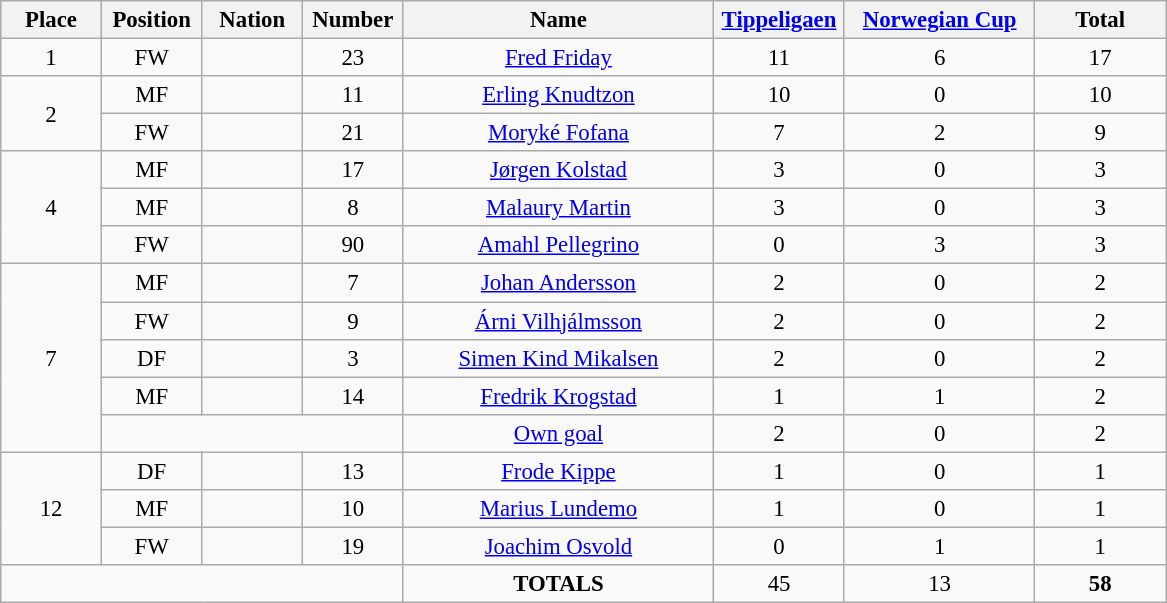<table class="wikitable" style="font-size: 95%; text-align: center;">
<tr>
<th width=60>Place</th>
<th width=60>Position</th>
<th width=60>Nation</th>
<th width=60>Number</th>
<th width=200>Name</th>
<th width=80><a href='#'>Tippeligaen</a></th>
<th width=120><a href='#'>Norwegian Cup</a></th>
<th width=80><strong>Total</strong></th>
</tr>
<tr>
<td>1</td>
<td>FW</td>
<td></td>
<td>23</td>
<td><a href='#'>Fred Friday</a></td>
<td>11</td>
<td>6</td>
<td>17</td>
</tr>
<tr>
<td rowspan="2">2</td>
<td>MF</td>
<td></td>
<td>11</td>
<td><a href='#'>Erling Knudtzon</a></td>
<td>10</td>
<td>0</td>
<td>10</td>
</tr>
<tr>
<td>FW</td>
<td></td>
<td>21</td>
<td><a href='#'>Moryké Fofana</a></td>
<td>7</td>
<td>2</td>
<td>9</td>
</tr>
<tr>
<td rowspan="3">4</td>
<td>MF</td>
<td></td>
<td>17</td>
<td><a href='#'>Jørgen Kolstad</a></td>
<td>3</td>
<td>0</td>
<td>3</td>
</tr>
<tr>
<td>MF</td>
<td></td>
<td>8</td>
<td><a href='#'>Malaury Martin</a></td>
<td>3</td>
<td>0</td>
<td>3</td>
</tr>
<tr>
<td>FW</td>
<td></td>
<td>90</td>
<td><a href='#'>Amahl Pellegrino</a></td>
<td>0</td>
<td>3</td>
<td>3</td>
</tr>
<tr>
<td rowspan="5">7</td>
<td>MF</td>
<td></td>
<td>7</td>
<td><a href='#'>Johan Andersson</a></td>
<td>2</td>
<td>0</td>
<td>2</td>
</tr>
<tr>
<td>FW</td>
<td></td>
<td>9</td>
<td><a href='#'>Árni Vilhjálmsson</a></td>
<td>2</td>
<td>0</td>
<td>2</td>
</tr>
<tr>
<td>DF</td>
<td></td>
<td>3</td>
<td><a href='#'>Simen Kind Mikalsen</a></td>
<td>2</td>
<td>0</td>
<td>2</td>
</tr>
<tr>
<td>MF</td>
<td></td>
<td>14</td>
<td><a href='#'>Fredrik Krogstad</a></td>
<td>1</td>
<td>1</td>
<td>2</td>
</tr>
<tr>
<td colspan="3"></td>
<td><a href='#'>Own goal</a></td>
<td>2</td>
<td>0</td>
<td>2</td>
</tr>
<tr>
<td rowspan="3">12</td>
<td>DF</td>
<td></td>
<td>13</td>
<td><a href='#'>Frode Kippe</a></td>
<td>1</td>
<td>0</td>
<td>1</td>
</tr>
<tr>
<td>MF</td>
<td></td>
<td>10</td>
<td><a href='#'>Marius Lundemo</a></td>
<td>1</td>
<td>0</td>
<td>1</td>
</tr>
<tr>
<td>FW</td>
<td></td>
<td>19</td>
<td><a href='#'>Joachim Osvold</a></td>
<td>0</td>
<td>1</td>
<td>1</td>
</tr>
<tr>
<td colspan="4"></td>
<td><strong>TOTALS</strong></td>
<td>45</td>
<td>13</td>
<td><strong>58</strong></td>
</tr>
</table>
